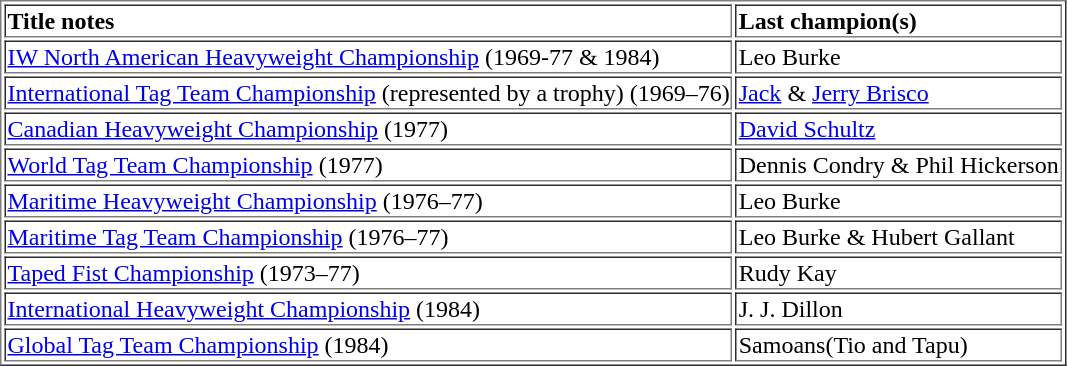<table border="1" cellpadding="1">
<tr>
<td><strong>Title notes</strong></td>
<td><strong>Last champion(s)</strong></td>
</tr>
<tr>
<td><a href='#'>IW North American Heavyweight Championship</a> (1969-77 & 1984)</td>
<td>Leo Burke</td>
</tr>
<tr>
<td><a href='#'>International Tag Team Championship</a> (represented by a trophy) (1969–76)</td>
<td><a href='#'>Jack</a> & <a href='#'>Jerry Brisco</a></td>
</tr>
<tr>
<td><a href='#'>Canadian Heavyweight Championship</a> (1977)</td>
<td><a href='#'>David Schultz</a></td>
</tr>
<tr>
<td><a href='#'>World Tag Team Championship</a> (1977)</td>
<td>Dennis Condry & Phil Hickerson</td>
</tr>
<tr>
<td><a href='#'>Maritime Heavyweight Championship</a> (1976–77)</td>
<td>Leo Burke</td>
</tr>
<tr>
<td><a href='#'>Maritime Tag Team Championship</a> (1976–77)</td>
<td>Leo Burke & Hubert Gallant</td>
</tr>
<tr>
<td><a href='#'>Taped Fist Championship</a> (1973–77)</td>
<td>Rudy Kay</td>
</tr>
<tr>
<td><a href='#'>International Heavyweight Championship</a> (1984)</td>
<td>J. J. Dillon</td>
</tr>
<tr>
<td><a href='#'>Global Tag Team Championship</a> (1984)</td>
<td>Samoans(Tio and Tapu)</td>
</tr>
</table>
